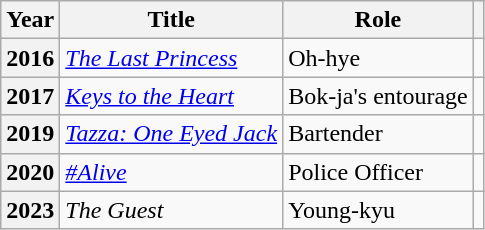<table class="wikitable plainrowheaders">
<tr>
<th scope="col">Year</th>
<th scope="col">Title</th>
<th scope="col">Role</th>
<th scope="col" class="unsortable"></th>
</tr>
<tr>
<th scope="row">2016</th>
<td><em><a href='#'>The Last Princess</a></em></td>
<td>Oh-hye</td>
<td style="text-align:center"></td>
</tr>
<tr>
<th scope="row">2017</th>
<td><em><a href='#'>Keys to the Heart</a></em></td>
<td>Bok-ja's entourage</td>
<td style="text-align:center"></td>
</tr>
<tr>
<th scope="row">2019</th>
<td><em><a href='#'>Tazza: One Eyed Jack</a></em></td>
<td>Bartender</td>
<td style="text-align:center"></td>
</tr>
<tr>
<th scope="row">2020</th>
<td><em><a href='#'>#Alive</a></em></td>
<td>Police Officer</td>
<td style="text-align:center"></td>
</tr>
<tr>
<th scope="row">2023</th>
<td><em>The Guest</em></td>
<td>Young-kyu</td>
<td style="text-align:center"></td>
</tr>
</table>
